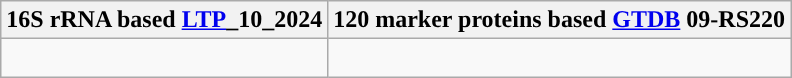<table class="wikitable">
<tr>
<th colspan=1>16S rRNA based <a href='#'>LTP</a>_10_2024</th>
<th colspan=1>120 marker proteins based <a href='#'>GTDB</a> 09-RS220</th>
</tr>
<tr>
<td style="vertical-align:top"><br></td>
<td><br></td>
</tr>
</table>
